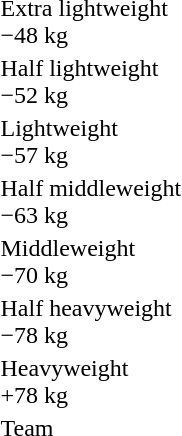<table>
<tr>
<td rowspan=2>Extra lightweight<br>−48 kg</td>
<td rowspan=2></td>
<td rowspan=2></td>
<td></td>
</tr>
<tr>
<td></td>
</tr>
<tr>
<td rowspan=2>Half lightweight<br>−52 kg</td>
<td rowspan=2></td>
<td rowspan=2></td>
<td></td>
</tr>
<tr>
<td></td>
</tr>
<tr>
<td rowspan=2>Lightweight<br>−57 kg</td>
<td rowspan=2></td>
<td rowspan=2></td>
<td></td>
</tr>
<tr>
<td></td>
</tr>
<tr>
<td rowspan=2>Half middleweight<br>−63 kg</td>
<td rowspan=2></td>
<td rowspan=2></td>
<td></td>
</tr>
<tr>
<td></td>
</tr>
<tr>
<td rowspan=2>Middleweight<br>−70 kg</td>
<td rowspan=2></td>
<td rowspan=2></td>
<td></td>
</tr>
<tr>
<td></td>
</tr>
<tr>
<td rowspan=2>Half heavyweight<br>−78 kg</td>
<td rowspan=2></td>
<td rowspan=2></td>
<td></td>
</tr>
<tr>
<td></td>
</tr>
<tr>
<td rowspan=2>Heavyweight<br>+78 kg</td>
<td rowspan=2></td>
<td rowspan=2></td>
<td></td>
</tr>
<tr>
<td></td>
</tr>
<tr>
<td rowspan=2>Team</td>
<td rowspan=2></td>
<td rowspan=2></td>
<td></td>
</tr>
<tr>
<td></td>
</tr>
</table>
